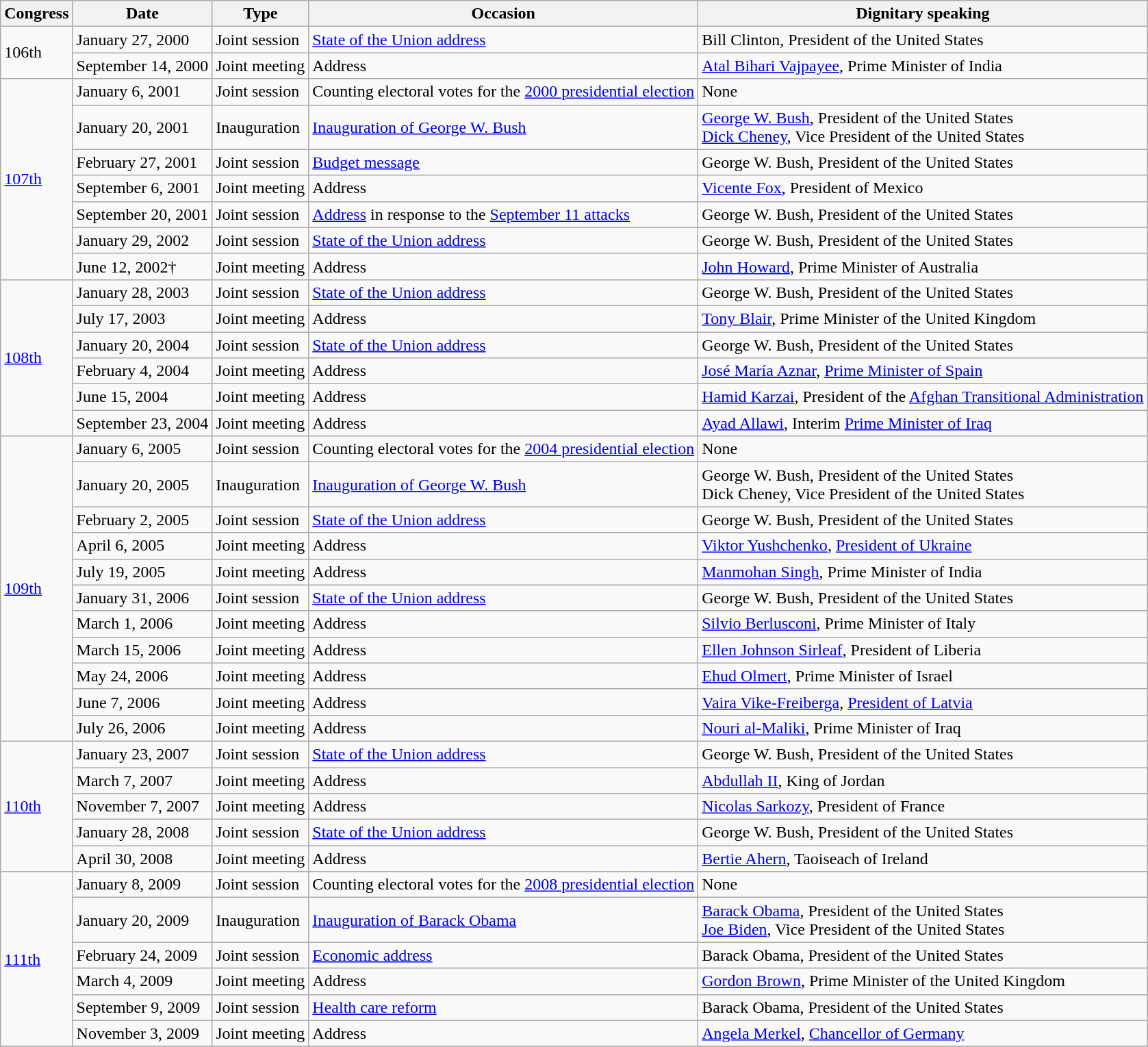<table class="wikitable sortable">
<tr>
<th>Congress</th>
<th>Date</th>
<th>Type</th>
<th>Occasion</th>
<th>Dignitary speaking</th>
</tr>
<tr>
<td rowspan="2">106th</td>
<td>January 27, 2000</td>
<td>Joint session</td>
<td><a href='#'>State of the Union address</a></td>
<td>Bill Clinton, President of the United States</td>
</tr>
<tr>
<td>September 14, 2000</td>
<td>Joint meeting</td>
<td>Address</td>
<td><a href='#'>Atal Bihari Vajpayee</a>, Prime Minister of India</td>
</tr>
<tr>
<td rowspan="7"><a href='#'>107th</a></td>
<td>January 6, 2001</td>
<td>Joint session</td>
<td>Counting electoral votes for the <a href='#'>2000 presidential election</a></td>
<td>None</td>
</tr>
<tr>
<td>January 20, 2001</td>
<td>Inauguration</td>
<td><a href='#'>Inauguration of George W. Bush</a></td>
<td><a href='#'>George W. Bush</a>, President of the United States<br><a href='#'>Dick Cheney</a>, Vice President of the United States</td>
</tr>
<tr>
<td>February 27, 2001</td>
<td>Joint session</td>
<td><a href='#'>Budget message</a></td>
<td>George W. Bush, President of the United States</td>
</tr>
<tr>
<td>September 6, 2001</td>
<td>Joint meeting</td>
<td>Address</td>
<td><a href='#'>Vicente Fox</a>, President of Mexico</td>
</tr>
<tr>
<td>September 20, 2001</td>
<td>Joint session</td>
<td><a href='#'>Address</a> in response to the <a href='#'>September 11 attacks</a></td>
<td>George W. Bush, President of the United States</td>
</tr>
<tr>
<td>January 29, 2002</td>
<td>Joint session</td>
<td><a href='#'>State of the Union address</a></td>
<td>George W. Bush, President of the United States</td>
</tr>
<tr>
<td>June 12, 2002†</td>
<td>Joint meeting</td>
<td>Address</td>
<td><a href='#'>John Howard</a>, Prime Minister of Australia</td>
</tr>
<tr>
<td rowspan="6"><a href='#'>108th</a></td>
<td>January 28, 2003</td>
<td>Joint session</td>
<td><a href='#'>State of the Union address</a></td>
<td>George W. Bush, President of the United States</td>
</tr>
<tr>
<td>July 17, 2003</td>
<td>Joint meeting</td>
<td>Address</td>
<td><a href='#'>Tony Blair</a>, Prime Minister of the United Kingdom</td>
</tr>
<tr>
<td>January 20, 2004</td>
<td>Joint session</td>
<td><a href='#'>State of the Union address</a></td>
<td>George W. Bush, President of the United States</td>
</tr>
<tr>
<td>February 4, 2004</td>
<td>Joint meeting</td>
<td>Address</td>
<td><a href='#'>José María Aznar</a>, <a href='#'>Prime Minister of Spain</a></td>
</tr>
<tr>
<td>June 15, 2004</td>
<td>Joint meeting</td>
<td>Address</td>
<td><a href='#'>Hamid Karzai</a>, President of the <a href='#'>Afghan Transitional Administration</a></td>
</tr>
<tr>
<td>September 23, 2004</td>
<td>Joint meeting</td>
<td>Address</td>
<td><a href='#'>Ayad Allawi</a>, Interim <a href='#'>Prime Minister of Iraq</a></td>
</tr>
<tr>
<td rowspan="11"><a href='#'>109th</a></td>
<td>January 6, 2005</td>
<td>Joint session</td>
<td>Counting electoral votes for the <a href='#'>2004 presidential election</a></td>
<td>None</td>
</tr>
<tr>
<td>January 20, 2005</td>
<td>Inauguration</td>
<td><a href='#'>Inauguration of George W. Bush</a></td>
<td>George W. Bush, President of the United States<br>Dick Cheney, Vice President of the United States</td>
</tr>
<tr>
<td>February 2, 2005</td>
<td>Joint session</td>
<td><a href='#'>State of the Union address</a></td>
<td>George W. Bush, President of the United States</td>
</tr>
<tr>
<td>April 6, 2005</td>
<td>Joint meeting</td>
<td>Address</td>
<td><a href='#'>Viktor Yushchenko</a>, <a href='#'>President of Ukraine</a></td>
</tr>
<tr>
<td>July 19, 2005</td>
<td>Joint meeting</td>
<td>Address</td>
<td><a href='#'>Manmohan Singh</a>, Prime Minister of India</td>
</tr>
<tr>
<td>January 31, 2006</td>
<td>Joint session</td>
<td><a href='#'>State of the Union address</a></td>
<td>George W. Bush, President of the United States</td>
</tr>
<tr>
<td>March 1, 2006</td>
<td>Joint meeting</td>
<td>Address</td>
<td><a href='#'>Silvio Berlusconi</a>, Prime Minister of Italy</td>
</tr>
<tr>
<td>March 15, 2006</td>
<td>Joint meeting</td>
<td>Address</td>
<td><a href='#'>Ellen Johnson Sirleaf</a>, President of Liberia</td>
</tr>
<tr>
<td>May 24, 2006</td>
<td>Joint meeting</td>
<td>Address</td>
<td><a href='#'>Ehud Olmert</a>, Prime Minister of Israel</td>
</tr>
<tr>
<td>June 7, 2006</td>
<td>Joint meeting</td>
<td>Address</td>
<td><a href='#'>Vaira Vike-Freiberga</a>, <a href='#'>President of Latvia</a></td>
</tr>
<tr>
<td>July 26, 2006</td>
<td>Joint meeting</td>
<td>Address</td>
<td><a href='#'>Nouri al-Maliki</a>, Prime Minister of Iraq</td>
</tr>
<tr>
<td rowspan="5"><a href='#'>110th</a></td>
<td>January 23, 2007</td>
<td>Joint session</td>
<td><a href='#'>State of the Union address</a></td>
<td>George W. Bush, President of the United States</td>
</tr>
<tr>
<td>March 7, 2007</td>
<td>Joint meeting</td>
<td>Address</td>
<td><a href='#'>Abdullah II</a>, King of Jordan</td>
</tr>
<tr>
<td>November 7, 2007</td>
<td>Joint meeting</td>
<td>Address</td>
<td><a href='#'>Nicolas Sarkozy</a>, President of France</td>
</tr>
<tr>
<td>January 28, 2008</td>
<td>Joint session</td>
<td><a href='#'>State of the Union address</a></td>
<td>George W. Bush, President of the United States</td>
</tr>
<tr>
<td>April 30, 2008</td>
<td>Joint meeting</td>
<td>Address</td>
<td><a href='#'>Bertie Ahern</a>, Taoiseach of Ireland</td>
</tr>
<tr>
<td rowspan="6"><a href='#'>111th</a></td>
<td>January 8, 2009</td>
<td>Joint session</td>
<td>Counting electoral votes for the <a href='#'>2008 presidential election</a></td>
<td>None</td>
</tr>
<tr>
<td>January 20, 2009</td>
<td>Inauguration</td>
<td><a href='#'>Inauguration of Barack Obama</a></td>
<td><a href='#'>Barack Obama</a>, President of the United States<br><a href='#'>Joe Biden</a>, Vice President of the United States</td>
</tr>
<tr>
<td>February 24, 2009</td>
<td>Joint session</td>
<td><a href='#'>Economic address</a></td>
<td>Barack Obama, President of the United States</td>
</tr>
<tr>
<td>March 4, 2009</td>
<td>Joint meeting</td>
<td>Address</td>
<td><a href='#'>Gordon Brown</a>, Prime Minister of the United Kingdom</td>
</tr>
<tr>
<td>September 9, 2009</td>
<td>Joint session</td>
<td><a href='#'>Health care reform</a></td>
<td>Barack Obama, President of the United States</td>
</tr>
<tr>
<td>November 3, 2009</td>
<td>Joint meeting</td>
<td>Address</td>
<td><a href='#'>Angela Merkel</a>, <a href='#'>Chancellor of Germany</a></td>
</tr>
<tr>
</tr>
</table>
